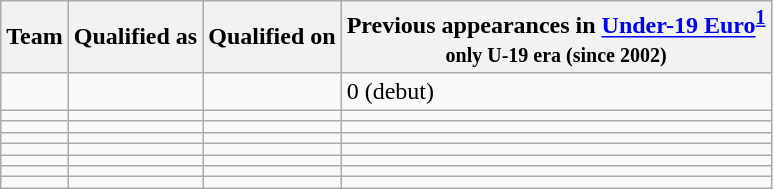<table class="wikitable sortable">
<tr>
<th>Team</th>
<th>Qualified as</th>
<th>Qualified on</th>
<th data-sort-type="number">Previous appearances in <a href='#'>Under-19 Euro</a><sup><a href='#'>1</a></sup><br><small>only U-19 era (since 2002)</small></th>
</tr>
<tr>
<td></td>
<td></td>
<td></td>
<td>0 (debut)</td>
</tr>
<tr>
<td></td>
<td></td>
<td></td>
<td></td>
</tr>
<tr>
<td></td>
<td></td>
<td></td>
<td></td>
</tr>
<tr>
<td></td>
<td></td>
<td></td>
<td></td>
</tr>
<tr>
<td></td>
<td></td>
<td></td>
<td></td>
</tr>
<tr>
<td></td>
<td></td>
<td></td>
<td></td>
</tr>
<tr>
<td></td>
<td></td>
<td></td>
<td></td>
</tr>
<tr>
<td></td>
<td></td>
<td></td>
<td></td>
</tr>
</table>
